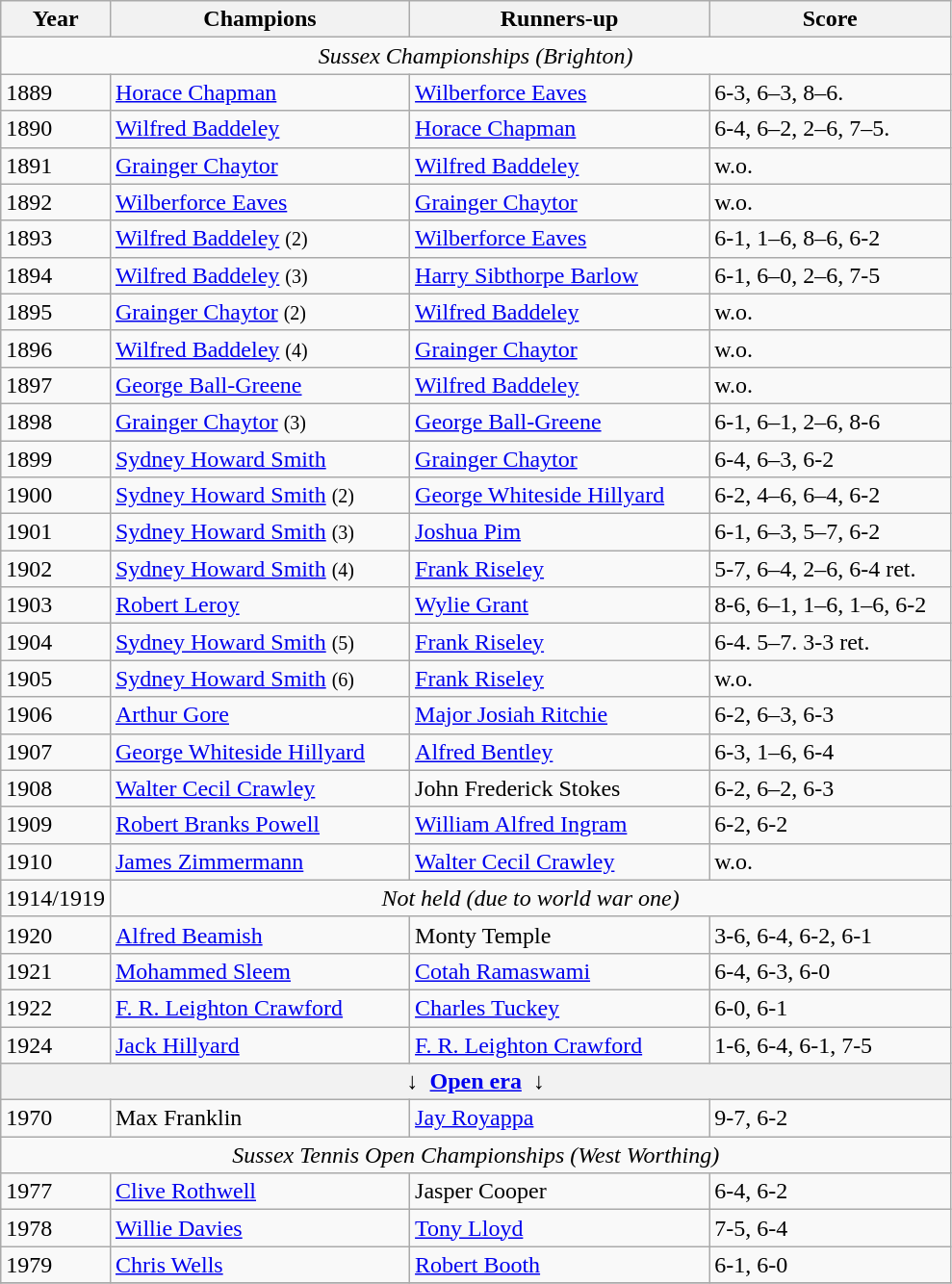<table class="wikitable">
<tr>
<th style="width:60px;">Year</th>
<th style="width:200px;">Champions</th>
<th style="width:200px;">Runners-up</th>
<th style="width:160px;">Score</th>
</tr>
<tr>
<td colspan=10 align=center><em>Sussex Championships (Brighton)</em></td>
</tr>
<tr>
<td>1889</td>
<td> <a href='#'>Horace Chapman</a></td>
<td> <a href='#'>Wilberforce Eaves</a></td>
<td>6-3, 6–3, 8–6.</td>
</tr>
<tr>
<td>1890</td>
<td> <a href='#'>Wilfred Baddeley</a></td>
<td> <a href='#'>Horace Chapman</a></td>
<td>6-4, 6–2, 2–6, 7–5.</td>
</tr>
<tr>
<td>1891</td>
<td> <a href='#'>Grainger Chaytor</a></td>
<td> <a href='#'>Wilfred Baddeley</a></td>
<td>w.o.</td>
</tr>
<tr>
<td>1892</td>
<td> <a href='#'>Wilberforce Eaves</a></td>
<td> <a href='#'>Grainger Chaytor</a></td>
<td>w.o.</td>
</tr>
<tr>
<td>1893</td>
<td> <a href='#'>Wilfred Baddeley</a> <small>(2)</small></td>
<td> <a href='#'>Wilberforce Eaves</a></td>
<td>6-1, 1–6, 8–6, 6-2</td>
</tr>
<tr>
<td>1894</td>
<td> <a href='#'>Wilfred Baddeley</a> <small>(3)</small></td>
<td> <a href='#'>Harry Sibthorpe Barlow</a></td>
<td>6-1, 6–0, 2–6, 7-5</td>
</tr>
<tr>
<td>1895</td>
<td> <a href='#'>Grainger Chaytor</a> <small>(2)</small></td>
<td> <a href='#'>Wilfred Baddeley</a></td>
<td>w.o.</td>
</tr>
<tr>
<td>1896</td>
<td> <a href='#'>Wilfred Baddeley</a> <small>(4)</small></td>
<td> <a href='#'>Grainger Chaytor</a></td>
<td>w.o.</td>
</tr>
<tr>
<td>1897</td>
<td> <a href='#'>George Ball-Greene</a></td>
<td> <a href='#'>Wilfred Baddeley</a></td>
<td>w.o.</td>
</tr>
<tr>
<td>1898</td>
<td> <a href='#'>Grainger Chaytor</a> <small>(3)</small></td>
<td> <a href='#'>George Ball-Greene</a></td>
<td>6-1, 6–1, 2–6, 8-6</td>
</tr>
<tr>
<td>1899</td>
<td> <a href='#'>Sydney Howard Smith</a></td>
<td> <a href='#'>Grainger Chaytor</a></td>
<td>6-4, 6–3, 6-2</td>
</tr>
<tr>
<td>1900</td>
<td> <a href='#'>Sydney Howard Smith</a> <small>(2)</small></td>
<td> <a href='#'>George Whiteside Hillyard</a></td>
<td>6-2, 4–6, 6–4, 6-2</td>
</tr>
<tr>
<td>1901</td>
<td> <a href='#'>Sydney Howard Smith</a> <small>(3)</small></td>
<td> <a href='#'>Joshua Pim</a></td>
<td>6-1, 6–3, 5–7, 6-2</td>
</tr>
<tr>
<td>1902</td>
<td> <a href='#'>Sydney Howard Smith</a> <small>(4)</small></td>
<td> <a href='#'>Frank Riseley</a></td>
<td>5-7, 6–4, 2–6, 6-4 ret.</td>
</tr>
<tr>
<td>1903</td>
<td> <a href='#'>Robert Leroy</a></td>
<td> <a href='#'>Wylie Grant</a></td>
<td>8-6, 6–1, 1–6, 1–6, 6-2</td>
</tr>
<tr>
<td>1904</td>
<td> <a href='#'>Sydney Howard Smith</a> <small>(5)</small></td>
<td> <a href='#'>Frank Riseley</a></td>
<td>6-4. 5–7. 3-3 ret.</td>
</tr>
<tr>
<td>1905</td>
<td> <a href='#'>Sydney Howard Smith</a> <small>(6)</small></td>
<td> <a href='#'>Frank Riseley</a></td>
<td>w.o.</td>
</tr>
<tr>
<td>1906</td>
<td> <a href='#'>Arthur Gore</a></td>
<td> <a href='#'>Major Josiah Ritchie</a></td>
<td>6-2, 6–3, 6-3</td>
</tr>
<tr>
<td>1907</td>
<td> <a href='#'>George Whiteside Hillyard</a></td>
<td> <a href='#'>Alfred Bentley</a></td>
<td>6-3, 1–6, 6-4</td>
</tr>
<tr>
<td>1908</td>
<td> <a href='#'>Walter Cecil Crawley</a></td>
<td> John Frederick Stokes</td>
<td>6-2, 6–2, 6-3</td>
</tr>
<tr>
<td>1909</td>
<td> <a href='#'>Robert Branks Powell</a></td>
<td> <a href='#'>William Alfred Ingram</a></td>
<td>6-2, 6-2</td>
</tr>
<tr>
<td>1910</td>
<td> <a href='#'>James Zimmermann</a></td>
<td> <a href='#'>Walter Cecil Crawley</a></td>
<td>w.o.</td>
</tr>
<tr>
<td>1914/1919</td>
<td colspan=3 align=center><em>Not held (due to world war one)</em></td>
</tr>
<tr>
<td>1920</td>
<td> <a href='#'>Alfred Beamish</a></td>
<td> Monty Temple</td>
<td>3-6, 6-4, 6-2, 6-1</td>
</tr>
<tr>
<td>1921</td>
<td> <a href='#'>Mohammed Sleem</a></td>
<td> <a href='#'>Cotah Ramaswami</a></td>
<td>6-4, 6-3, 6-0</td>
</tr>
<tr>
<td>1922</td>
<td> <a href='#'>F. R. Leighton Crawford</a></td>
<td> <a href='#'>Charles Tuckey</a></td>
<td>6-0, 6-1</td>
</tr>
<tr>
<td>1924</td>
<td> <a href='#'>Jack Hillyard</a></td>
<td> <a href='#'>F. R. Leighton Crawford</a></td>
<td>1-6, 6-4, 6-1, 7-5</td>
</tr>
<tr>
<th colspan=4 align=center>↓  <a href='#'>Open era</a>  ↓</th>
</tr>
<tr>
<td>1970</td>
<td> Max Franklin</td>
<td> <a href='#'>Jay Royappa</a></td>
<td>9-7, 6-2</td>
</tr>
<tr>
<td colspan=4 align=center><em>Sussex Tennis Open Championships (West Worthing)</em></td>
</tr>
<tr>
<td>1977</td>
<td> <a href='#'>Clive Rothwell</a></td>
<td> Jasper Cooper</td>
<td>6-4, 6-2</td>
</tr>
<tr>
<td>1978</td>
<td> <a href='#'>Willie Davies</a></td>
<td> <a href='#'>Tony Lloyd</a></td>
<td>7-5, 6-4</td>
</tr>
<tr>
<td>1979</td>
<td> <a href='#'>Chris Wells</a></td>
<td><a href='#'>Robert Booth</a></td>
<td>6-1, 6-0</td>
</tr>
<tr>
</tr>
</table>
